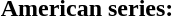<table style="width:100%;">
<tr>
<th colspan="3">American series:</th>
</tr>
</table>
